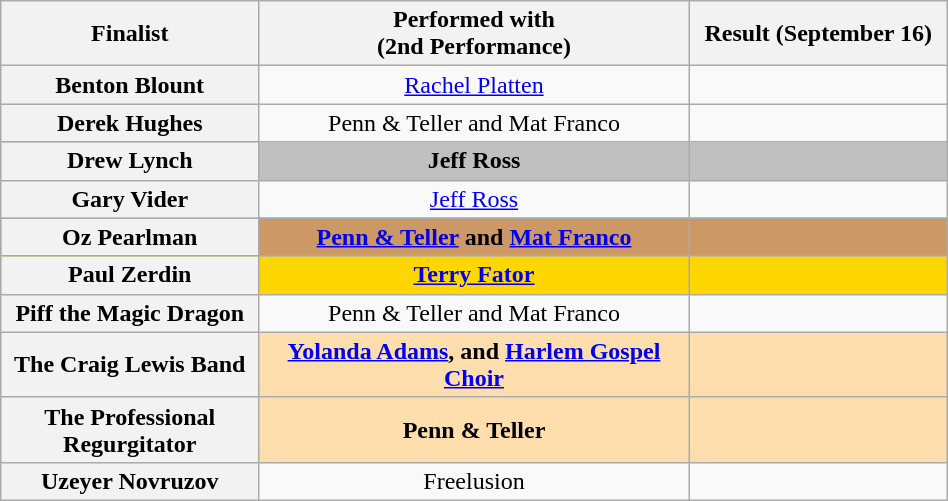<table class="wikitable sortable plainrowheaders" style="text-align:center" width="50%;">
<tr>
<th class="unsortable" style="width:10em;">Finalist</th>
<th class="unsortable" style="width:17em;">Performed with<br>(2nd Performance)</th>
<th style="width:10em;">Result (September 16) </th>
</tr>
<tr>
<th scope="row">Benton Blount</th>
<td><a href='#'>Rachel Platten</a></td>
<td></td>
</tr>
<tr>
<th scope="row">Derek Hughes</th>
<td>Penn & Teller and Mat Franco </td>
<td></td>
</tr>
<tr style="background:silver">
<th scope="row"><strong>Drew Lynch</strong></th>
<td><strong>Jeff Ross</strong> </td>
<td><strong></strong></td>
</tr>
<tr>
<th scope="row">Gary Vider</th>
<td><a href='#'>Jeff Ross</a> </td>
<td></td>
</tr>
<tr style="background:#c96">
<th scope="row"><strong>Oz Pearlman</strong></th>
<td><strong><a href='#'>Penn & Teller</a> and <a href='#'>Mat Franco</a></strong> </td>
<td><strong></strong></td>
</tr>
<tr style="background:gold">
<th scope="row"><strong>Paul Zerdin</strong></th>
<td><strong><a href='#'>Terry Fator</a></strong></td>
<td><strong></strong></td>
</tr>
<tr>
<th scope="row">Piff the Magic Dragon</th>
<td>Penn & Teller and Mat Franco </td>
<td></td>
</tr>
<tr style="background:NavajoWhite">
<th scope="row"><strong>The Craig Lewis Band</strong></th>
<td><strong><a href='#'>Yolanda Adams</a>, and <a href='#'>Harlem Gospel Choir</a></strong></td>
<td><strong></strong></td>
</tr>
<tr style="background:NavajoWhite">
<th scope="row"><strong>The Professional Regurgitator</strong></th>
<td><strong>Penn & Teller</strong></td>
<td><strong></strong></td>
</tr>
<tr>
<th scope="row">Uzeyer Novruzov</th>
<td>Freelusion </td>
<td></td>
</tr>
</table>
